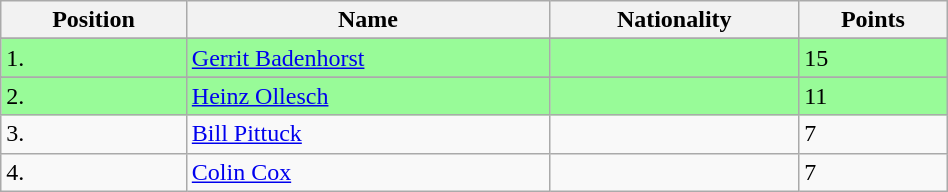<table class="wikitable" style="display: inline-table; width: 50%;">
<tr>
<th>Position</th>
<th>Name</th>
<th>Nationality</th>
<th>Points</th>
</tr>
<tr>
</tr>
<tr style="background:palegreen">
<td>1.</td>
<td><a href='#'>Gerrit Badenhorst</a></td>
<td></td>
<td>15</td>
</tr>
<tr>
</tr>
<tr style="background:palegreen">
<td>2.</td>
<td><a href='#'>Heinz Ollesch</a></td>
<td></td>
<td>11</td>
</tr>
<tr>
<td>3.</td>
<td><a href='#'>Bill Pittuck</a></td>
<td></td>
<td>7</td>
</tr>
<tr>
<td>4.</td>
<td><a href='#'>Colin Cox</a></td>
<td></td>
<td>7</td>
</tr>
</table>
